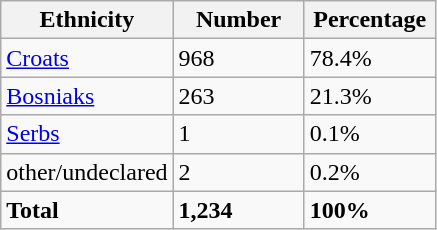<table class="wikitable">
<tr>
<th width="100px">Ethnicity</th>
<th width="80px">Number</th>
<th width="80px">Percentage</th>
</tr>
<tr>
<td><a href='#'>Croats</a></td>
<td>968</td>
<td>78.4%</td>
</tr>
<tr>
<td><a href='#'>Bosniaks</a></td>
<td>263</td>
<td>21.3%</td>
</tr>
<tr>
<td><a href='#'>Serbs</a></td>
<td>1</td>
<td>0.1%</td>
</tr>
<tr>
<td>other/undeclared</td>
<td>2</td>
<td>0.2%</td>
</tr>
<tr>
<td><strong>Total</strong></td>
<td><strong>1,234</strong></td>
<td><strong>100%</strong></td>
</tr>
</table>
